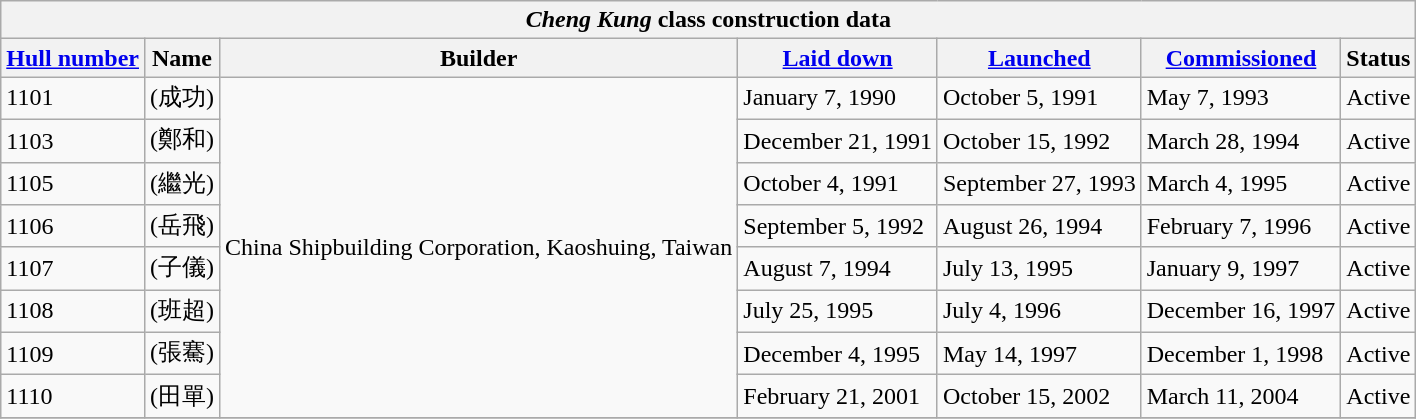<table class="wikitable">
<tr>
<th colspan="7"><em>Cheng Kung</em> class construction data</th>
</tr>
<tr>
<th><a href='#'>Hull number</a></th>
<th>Name</th>
<th>Builder</th>
<th><a href='#'>Laid down</a></th>
<th><a href='#'>Launched</a></th>
<th><a href='#'>Commissioned</a></th>
<th>Status</th>
</tr>
<tr>
<td>1101</td>
<td> (成功)</td>
<td rowspan="8" align="center">China Shipbuilding Corporation, Kaoshuing, Taiwan</td>
<td>January 7, 1990</td>
<td>October 5, 1991</td>
<td>May 7, 1993</td>
<td>Active</td>
</tr>
<tr>
<td>1103</td>
<td> (鄭和)</td>
<td>December 21, 1991</td>
<td>October 15, 1992</td>
<td>March 28, 1994</td>
<td>Active</td>
</tr>
<tr>
<td>1105</td>
<td> (繼光)</td>
<td>October 4, 1991</td>
<td>September 27, 1993</td>
<td>March 4, 1995</td>
<td>Active</td>
</tr>
<tr>
<td>1106</td>
<td> (岳飛)</td>
<td>September 5, 1992</td>
<td>August 26, 1994</td>
<td>February 7, 1996</td>
<td>Active</td>
</tr>
<tr>
<td>1107</td>
<td> (子儀)</td>
<td>August 7, 1994</td>
<td>July 13, 1995</td>
<td>January 9, 1997</td>
<td>Active</td>
</tr>
<tr>
<td>1108</td>
<td> (班超)</td>
<td>July 25, 1995</td>
<td>July 4, 1996</td>
<td>December 16, 1997</td>
<td>Active</td>
</tr>
<tr>
<td>1109</td>
<td> (張騫)</td>
<td>December 4, 1995</td>
<td>May 14, 1997</td>
<td>December 1, 1998</td>
<td>Active</td>
</tr>
<tr>
<td>1110</td>
<td> (田單)</td>
<td>February 21, 2001</td>
<td>October 15, 2002</td>
<td>March 11, 2004</td>
<td>Active</td>
</tr>
<tr>
</tr>
</table>
